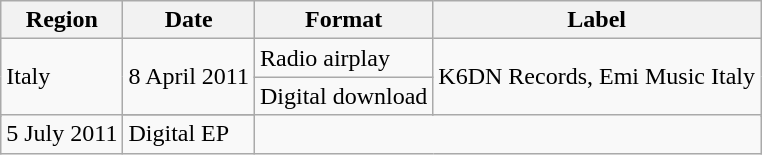<table class="wikitable">
<tr>
<th>Region</th>
<th>Date</th>
<th>Format</th>
<th>Label</th>
</tr>
<tr>
<td rowspan="3">Italy</td>
<td rowspan="2">8 April 2011</td>
<td>Radio airplay</td>
<td rowspan="3">K6DN Records, Emi Music Italy</td>
</tr>
<tr>
<td>Digital download</td>
</tr>
<tr>
</tr>
<tr>
<td>5 July 2011</td>
<td>Digital EP</td>
</tr>
</table>
